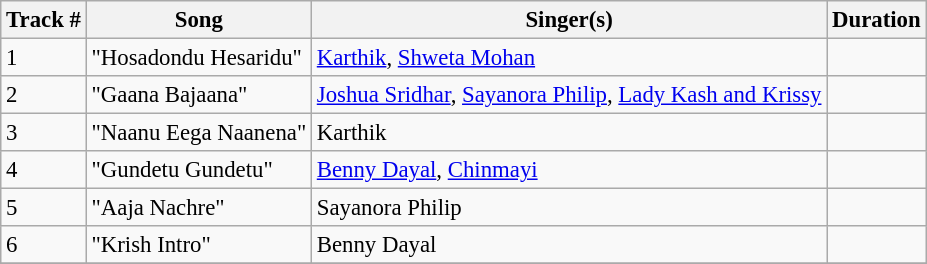<table class="wikitable" style="font-size:95%;">
<tr>
<th>Track #</th>
<th>Song</th>
<th>Singer(s)</th>
<th>Duration</th>
</tr>
<tr>
<td>1</td>
<td>"Hosadondu Hesaridu"</td>
<td><a href='#'>Karthik</a>, <a href='#'>Shweta Mohan</a></td>
<td></td>
</tr>
<tr>
<td>2</td>
<td>"Gaana Bajaana"</td>
<td><a href='#'>Joshua Sridhar</a>, <a href='#'>Sayanora Philip</a>, <a href='#'>Lady Kash and Krissy</a></td>
<td></td>
</tr>
<tr>
<td>3</td>
<td>"Naanu Eega Naanena"</td>
<td>Karthik</td>
<td></td>
</tr>
<tr>
<td>4</td>
<td>"Gundetu Gundetu"</td>
<td><a href='#'>Benny Dayal</a>, <a href='#'>Chinmayi</a></td>
<td></td>
</tr>
<tr>
<td>5</td>
<td>"Aaja Nachre"</td>
<td>Sayanora Philip</td>
<td></td>
</tr>
<tr>
<td>6</td>
<td>"Krish Intro"</td>
<td>Benny Dayal</td>
<td></td>
</tr>
<tr>
</tr>
</table>
